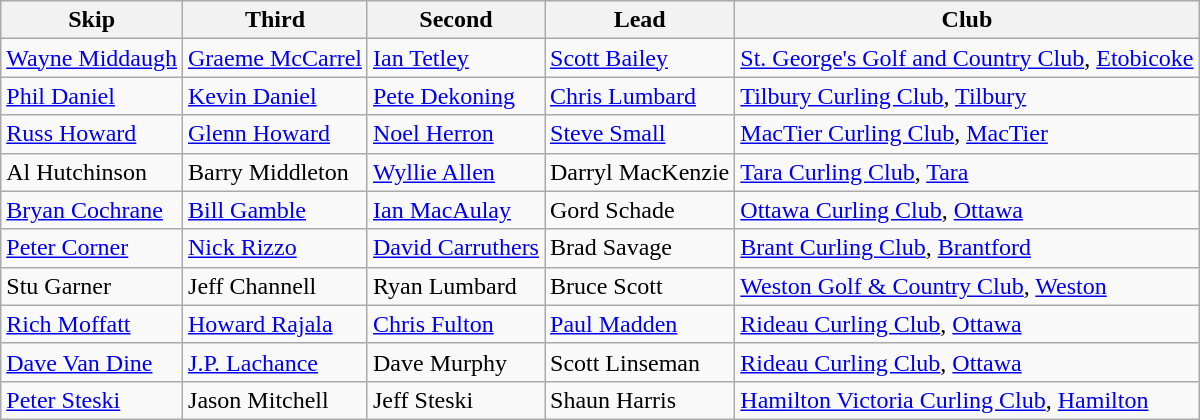<table class="wikitable" border="1">
<tr>
<th>Skip</th>
<th>Third</th>
<th>Second</th>
<th>Lead</th>
<th>Club</th>
</tr>
<tr>
<td><a href='#'>Wayne Middaugh</a></td>
<td><a href='#'>Graeme McCarrel</a></td>
<td><a href='#'>Ian Tetley</a></td>
<td><a href='#'>Scott Bailey</a></td>
<td><a href='#'>St. George's Golf and Country Club</a>, <a href='#'>Etobicoke</a></td>
</tr>
<tr>
<td><a href='#'>Phil Daniel</a></td>
<td><a href='#'>Kevin Daniel</a></td>
<td><a href='#'>Pete Dekoning</a></td>
<td><a href='#'>Chris Lumbard</a></td>
<td><a href='#'>Tilbury Curling Club</a>, <a href='#'>Tilbury</a></td>
</tr>
<tr>
<td><a href='#'>Russ Howard</a></td>
<td><a href='#'>Glenn Howard</a></td>
<td><a href='#'>Noel Herron</a></td>
<td><a href='#'>Steve Small</a></td>
<td><a href='#'>MacTier Curling Club</a>, <a href='#'>MacTier</a></td>
</tr>
<tr>
<td>Al Hutchinson</td>
<td>Barry Middleton</td>
<td><a href='#'>Wyllie Allen</a></td>
<td>Darryl MacKenzie</td>
<td><a href='#'>Tara Curling Club</a>, <a href='#'>Tara</a></td>
</tr>
<tr>
<td><a href='#'>Bryan Cochrane</a></td>
<td><a href='#'>Bill Gamble</a></td>
<td><a href='#'>Ian MacAulay</a></td>
<td>Gord Schade</td>
<td><a href='#'>Ottawa Curling Club</a>, <a href='#'>Ottawa</a></td>
</tr>
<tr>
<td><a href='#'>Peter Corner</a></td>
<td><a href='#'>Nick Rizzo</a></td>
<td><a href='#'>David Carruthers</a></td>
<td>Brad Savage</td>
<td><a href='#'>Brant Curling Club</a>, <a href='#'>Brantford</a></td>
</tr>
<tr>
<td>Stu Garner</td>
<td>Jeff Channell</td>
<td>Ryan Lumbard</td>
<td>Bruce Scott</td>
<td><a href='#'>Weston Golf & Country Club</a>, <a href='#'>Weston</a></td>
</tr>
<tr>
<td><a href='#'>Rich Moffatt</a></td>
<td><a href='#'>Howard Rajala</a></td>
<td><a href='#'>Chris Fulton</a></td>
<td><a href='#'>Paul Madden</a></td>
<td><a href='#'>Rideau Curling Club</a>, <a href='#'>Ottawa</a></td>
</tr>
<tr>
<td><a href='#'>Dave Van Dine</a></td>
<td><a href='#'>J.P. Lachance</a></td>
<td>Dave Murphy</td>
<td>Scott Linseman</td>
<td><a href='#'>Rideau Curling Club</a>, <a href='#'>Ottawa</a></td>
</tr>
<tr>
<td><a href='#'>Peter Steski</a></td>
<td>Jason Mitchell</td>
<td>Jeff Steski</td>
<td>Shaun Harris</td>
<td><a href='#'>Hamilton Victoria Curling Club</a>, <a href='#'>Hamilton</a></td>
</tr>
</table>
